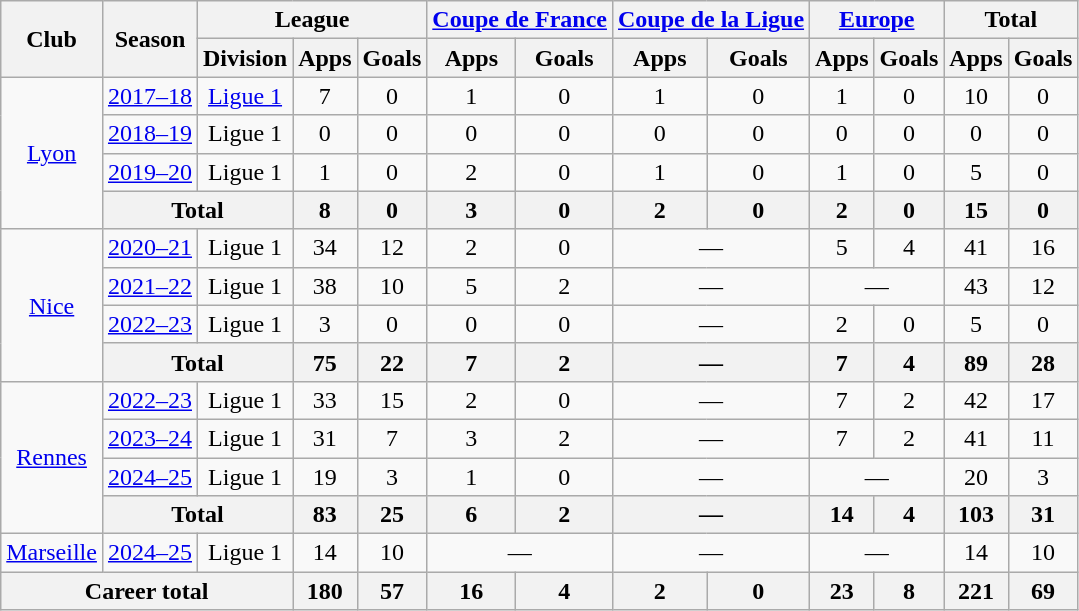<table class="wikitable" style="text-align:center">
<tr>
<th rowspan="2">Club</th>
<th rowspan="2">Season</th>
<th colspan="3">League</th>
<th colspan="2"><a href='#'>Coupe de France</a></th>
<th colspan="2"><a href='#'>Coupe de la Ligue</a></th>
<th colspan="2"><a href='#'>Europe</a></th>
<th colspan="2">Total</th>
</tr>
<tr>
<th>Division</th>
<th>Apps</th>
<th>Goals</th>
<th>Apps</th>
<th>Goals</th>
<th>Apps</th>
<th>Goals</th>
<th>Apps</th>
<th>Goals</th>
<th>Apps</th>
<th>Goals</th>
</tr>
<tr>
<td rowspan="4"><a href='#'>Lyon</a></td>
<td><a href='#'>2017–18</a></td>
<td><a href='#'>Ligue 1</a></td>
<td>7</td>
<td>0</td>
<td>1</td>
<td>0</td>
<td>1</td>
<td>0</td>
<td>1</td>
<td>0</td>
<td>10</td>
<td>0</td>
</tr>
<tr>
<td><a href='#'>2018–19</a></td>
<td>Ligue 1</td>
<td>0</td>
<td>0</td>
<td>0</td>
<td>0</td>
<td>0</td>
<td>0</td>
<td>0</td>
<td>0</td>
<td>0</td>
<td>0</td>
</tr>
<tr>
<td><a href='#'>2019–20</a></td>
<td>Ligue 1</td>
<td>1</td>
<td>0</td>
<td>2</td>
<td>0</td>
<td>1</td>
<td>0</td>
<td>1</td>
<td>0</td>
<td>5</td>
<td>0</td>
</tr>
<tr>
<th colspan="2">Total</th>
<th>8</th>
<th>0</th>
<th>3</th>
<th>0</th>
<th>2</th>
<th>0</th>
<th>2</th>
<th>0</th>
<th>15</th>
<th>0</th>
</tr>
<tr>
<td rowspan="4"><a href='#'>Nice</a></td>
<td><a href='#'>2020–21</a></td>
<td>Ligue 1</td>
<td>34</td>
<td>12</td>
<td>2</td>
<td>0</td>
<td colspan="2">—</td>
<td>5</td>
<td>4</td>
<td>41</td>
<td>16</td>
</tr>
<tr>
<td><a href='#'>2021–22</a></td>
<td>Ligue 1</td>
<td>38</td>
<td>10</td>
<td>5</td>
<td>2</td>
<td colspan="2">—</td>
<td colspan="2">—</td>
<td>43</td>
<td>12</td>
</tr>
<tr>
<td><a href='#'>2022–23</a></td>
<td>Ligue 1</td>
<td>3</td>
<td>0</td>
<td>0</td>
<td>0</td>
<td colspan="2">—</td>
<td>2</td>
<td>0</td>
<td>5</td>
<td>0</td>
</tr>
<tr>
<th colspan="2">Total</th>
<th>75</th>
<th>22</th>
<th>7</th>
<th>2</th>
<th colspan="2">—</th>
<th>7</th>
<th>4</th>
<th>89</th>
<th>28</th>
</tr>
<tr>
<td rowspan="4"><a href='#'>Rennes</a></td>
<td><a href='#'>2022–23</a></td>
<td>Ligue 1</td>
<td>33</td>
<td>15</td>
<td>2</td>
<td>0</td>
<td colspan="2">—</td>
<td>7</td>
<td>2</td>
<td>42</td>
<td>17</td>
</tr>
<tr>
<td><a href='#'>2023–24</a></td>
<td>Ligue 1</td>
<td>31</td>
<td>7</td>
<td>3</td>
<td>2</td>
<td colspan="2">—</td>
<td>7</td>
<td>2</td>
<td>41</td>
<td>11</td>
</tr>
<tr>
<td><a href='#'>2024–25</a></td>
<td>Ligue 1</td>
<td>19</td>
<td>3</td>
<td>1</td>
<td>0</td>
<td colspan="2">—</td>
<td colspan="2">—</td>
<td>20</td>
<td>3</td>
</tr>
<tr>
<th colspan="2">Total</th>
<th>83</th>
<th>25</th>
<th>6</th>
<th>2</th>
<th colspan="2">—</th>
<th>14</th>
<th>4</th>
<th>103</th>
<th>31</th>
</tr>
<tr>
<td><a href='#'>Marseille</a></td>
<td><a href='#'>2024–25</a></td>
<td>Ligue 1</td>
<td>14</td>
<td>10</td>
<td colspan="2">—</td>
<td colspan="2">—</td>
<td colspan="2">—</td>
<td>14</td>
<td>10</td>
</tr>
<tr>
<th colspan="3">Career total</th>
<th>180</th>
<th>57</th>
<th>16</th>
<th>4</th>
<th>2</th>
<th>0</th>
<th>23</th>
<th>8</th>
<th>221</th>
<th>69</th>
</tr>
</table>
